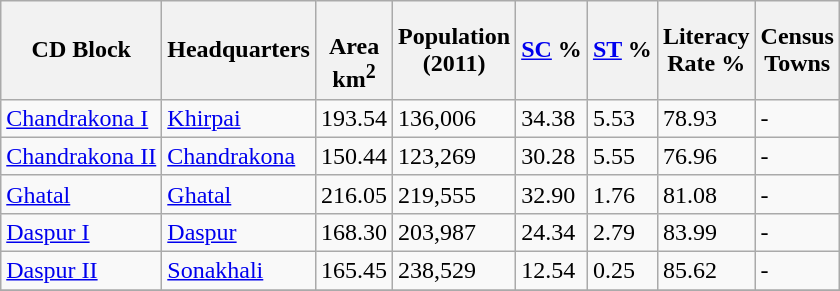<table class="wikitable sortable">
<tr>
<th>CD Block</th>
<th>Headquarters</th>
<th><br>Area<br>km<sup>2</sup></th>
<th>Population<br>(2011)</th>
<th><a href='#'>SC</a> %</th>
<th><a href='#'>ST</a> %</th>
<th>Literacy<br> Rate %</th>
<th>Census<br>Towns</th>
</tr>
<tr>
<td><a href='#'>Chandrakona I</a></td>
<td><a href='#'>Khirpai</a></td>
<td>193.54</td>
<td>136,006</td>
<td>34.38</td>
<td>5.53</td>
<td>78.93</td>
<td>-</td>
</tr>
<tr>
<td><a href='#'>Chandrakona II</a></td>
<td><a href='#'>Chandrakona</a></td>
<td>150.44</td>
<td>123,269</td>
<td>30.28</td>
<td>5.55</td>
<td>76.96</td>
<td>-</td>
</tr>
<tr>
<td><a href='#'>Ghatal</a></td>
<td><a href='#'>Ghatal</a></td>
<td>216.05</td>
<td>219,555</td>
<td>32.90</td>
<td>1.76</td>
<td>81.08</td>
<td>-</td>
</tr>
<tr>
<td><a href='#'>Daspur I</a></td>
<td><a href='#'>Daspur</a></td>
<td>168.30</td>
<td>203,987</td>
<td>24.34</td>
<td>2.79</td>
<td>83.99</td>
<td>-</td>
</tr>
<tr>
<td><a href='#'>Daspur II</a></td>
<td><a href='#'>Sonakhali</a></td>
<td>165.45</td>
<td>238,529</td>
<td>12.54</td>
<td>0.25</td>
<td>85.62</td>
<td>-</td>
</tr>
<tr>
</tr>
</table>
